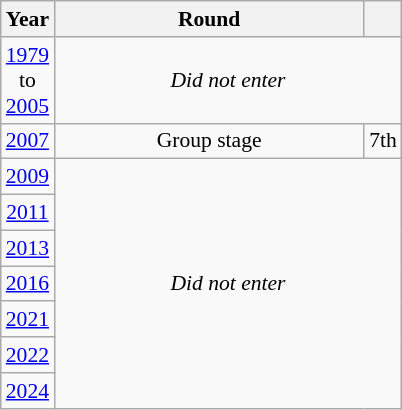<table class="wikitable" style="text-align: center; font-size:90%">
<tr>
<th>Year</th>
<th style="width:200px">Round</th>
<th></th>
</tr>
<tr>
<td><a href='#'>1979</a><br>to<br><a href='#'>2005</a></td>
<td colspan="2"><em>Did not enter</em></td>
</tr>
<tr>
<td><a href='#'>2007</a></td>
<td>Group stage</td>
<td>7th</td>
</tr>
<tr>
<td><a href='#'>2009</a></td>
<td colspan="2" rowspan="7"><em>Did not enter</em></td>
</tr>
<tr>
<td><a href='#'>2011</a></td>
</tr>
<tr>
<td><a href='#'>2013</a></td>
</tr>
<tr>
<td><a href='#'>2016</a></td>
</tr>
<tr>
<td><a href='#'>2021</a></td>
</tr>
<tr>
<td><a href='#'>2022</a></td>
</tr>
<tr>
<td><a href='#'>2024</a></td>
</tr>
</table>
